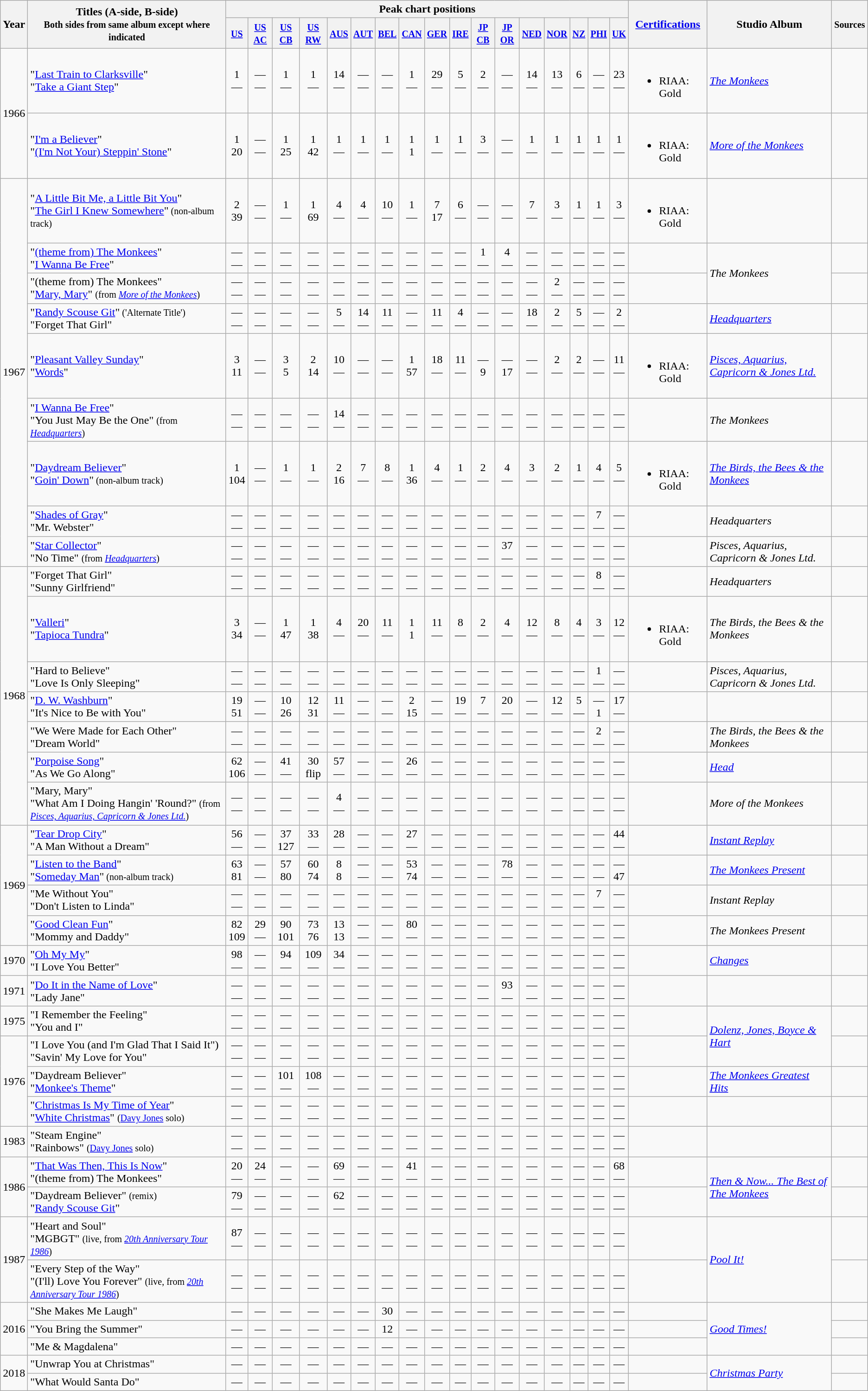<table class="wikitable">
<tr>
<th rowspan="2">Year</th>
<th rowspan="2">Titles (A-side, B-side)<br><small>Both sides from same album except where indicated</small></th>
<th colspan="17">Peak chart positions</th>
<th rowspan="2"><a href='#'>Certifications</a></th>
<th rowspan="2">Studio Album</th>
<th rowspan="2"><small>Sources</small></th>
</tr>
<tr>
<th><small><a href='#'>US</a></small><br></th>
<th><small><a href='#'>US AC</a></small><br></th>
<th><small><a href='#'>US CB</a></small><br></th>
<th><small><a href='#'>US RW</a></small><br></th>
<th><small><a href='#'>AUS</a></small><br></th>
<th><small><a href='#'>AUT</a></small><br></th>
<th><small><a href='#'>BEL</a></small><br></th>
<th><small><a href='#'>CAN</a></small><br></th>
<th><small><a href='#'>GER</a></small><br></th>
<th><small><a href='#'>IRE</a></small><br></th>
<th><small><a href='#'>JP CB</a></small><br></th>
<th><small><a href='#'>JP OR</a></small><br></th>
<th><small><a href='#'>NED</a></small><br></th>
<th><small><a href='#'>NOR</a></small><br></th>
<th><small><a href='#'>NZ</a></small><br></th>
<th><small><a href='#'>PHI</a></small><br></th>
<th><small><a href='#'>UK</a></small><br></th>
</tr>
<tr>
<td rowspan="2">1966</td>
<td>"<a href='#'>Last Train to Clarksville</a>"<br>"<a href='#'>Take a Giant Step</a>"</td>
<td align="center">1 <br> —</td>
<td align="center">— <br> —</td>
<td align="center">1 <br> —</td>
<td align="center">1 <br> —</td>
<td align="center">14 <br> —</td>
<td align="center">— <br> —</td>
<td align="center">— <br> —</td>
<td align="center">1 <br> —</td>
<td align="center">29 <br> —</td>
<td align="center">5 <br> —</td>
<td align="center">2 <br> —</td>
<td align="center">— <br> —</td>
<td align="center">14 <br> —</td>
<td align="center">13 <br> —</td>
<td align="center">6 <br> —</td>
<td align="center">— <br> —</td>
<td align="center">23 <br> —</td>
<td><br><ul><li>RIAA: Gold</li></ul></td>
<td><em><a href='#'>The Monkees</a></em></td>
<td></td>
</tr>
<tr>
<td>"<a href='#'>I'm a Believer</a>"<br>"<a href='#'>(I'm Not Your) Steppin' Stone</a>"</td>
<td align="center">1 <br> 20</td>
<td align="center">— <br> —</td>
<td align="center">1 <br> 25</td>
<td align="center">1 <br> 42</td>
<td align="center">1 <br> —</td>
<td align="center">1 <br> —</td>
<td align="center">1 <br> —</td>
<td align="center">1 <br> 1</td>
<td align="center">1 <br> —</td>
<td align="center">1 <br> —</td>
<td align="center">3 <br> —</td>
<td align="center">— <br> —</td>
<td align="center">1 <br> —</td>
<td align="center">1 <br> —</td>
<td align="center">1 <br> —</td>
<td align="center">1 <br> —</td>
<td align="center">1 <br> —</td>
<td><br><ul><li>RIAA: Gold</li></ul></td>
<td><em><a href='#'>More of the Monkees</a></em></td>
<td></td>
</tr>
<tr>
<td rowspan="9">1967</td>
<td>"<a href='#'>A Little Bit Me, a Little Bit You</a>"<br>"<a href='#'>The Girl I Knew Somewhere</a>"<small> (non-album track)</small></td>
<td align="center">2 <br> 39</td>
<td align="center">— <br> —</td>
<td align="center">1 <br> —</td>
<td align="center">1 <br> 69</td>
<td align="center">4 <br> —</td>
<td align="center">4 <br> —</td>
<td align="center">10 <br> —</td>
<td align="center">1 <br> —</td>
<td align="center">7 <br> 17</td>
<td align="center">6 <br> —</td>
<td align="center">— <br> —</td>
<td align="center">— <br> —</td>
<td align="center">7 <br> —</td>
<td align="center">3 <br> —</td>
<td align="center">1 <br> —</td>
<td align="center">1 <br> —</td>
<td align="center">3 <br> —</td>
<td><br><ul><li>RIAA: Gold</li></ul></td>
<td></td>
<td></td>
</tr>
<tr>
<td>"<a href='#'>(theme from) The Monkees</a>"<br>"<a href='#'>I Wanna Be Free</a>"</td>
<td align="center">— <br> —</td>
<td align="center">— <br> —</td>
<td align="center">— <br> —</td>
<td align="center">— <br> —</td>
<td align="center">— <br> —</td>
<td align="center">— <br> —</td>
<td align="center">— <br> —</td>
<td align="center">— <br> —</td>
<td align="center">— <br> —</td>
<td align="center">— <br> —</td>
<td align="center">1 <br> —</td>
<td align="center">4 <br> —</td>
<td align="center">— <br> —</td>
<td align="center">— <br> —</td>
<td align="center">— <br> —</td>
<td align="center">— <br> —</td>
<td align="center">— <br> —</td>
<td></td>
<td rowspan="2"><em>The Monkees</em></td>
<td></td>
</tr>
<tr>
<td>"(theme from) The Monkees"<br>"<a href='#'>Mary, Mary</a>" <small> (from <em><a href='#'>More of the Monkees</a></em>)</small></td>
<td align="center">— <br> —</td>
<td align="center">— <br> —</td>
<td align="center">— <br> —</td>
<td align="center">— <br> —</td>
<td align="center">— <br> —</td>
<td align="center">— <br> —</td>
<td align="center">— <br> —</td>
<td align="center">— <br> —</td>
<td align="center">— <br> —</td>
<td align="center">— <br> —</td>
<td align="center">— <br> —</td>
<td align="center">— <br> —</td>
<td align="center">— <br> —</td>
<td align="center">2 <br> —</td>
<td align="center">— <br> —</td>
<td align="center">— <br> —</td>
<td align="center">— <br> —</td>
<td></td>
<td></td>
</tr>
<tr>
<td>"<a href='#'>Randy Scouse Git</a>"<small> ('Alternate Title')</small><br>"Forget That Girl"</td>
<td align="center">— <br> —</td>
<td align="center">— <br> —</td>
<td align="center">— <br> —</td>
<td align="center">— <br> —</td>
<td align="center">5 <br> —</td>
<td align="center">14 <br> —</td>
<td align="center">11 <br> —</td>
<td align="center">— <br> —</td>
<td align="center">11 <br> —</td>
<td align="center">4 <br> —</td>
<td align="center">— <br> —</td>
<td align="center">— <br> —</td>
<td align="center">18 <br> —</td>
<td align="center">2 <br> —</td>
<td align="center">5 <br> —</td>
<td align="center">— <br> —</td>
<td align="center">2 <br> —</td>
<td></td>
<td><em><a href='#'>Headquarters</a></em></td>
<td></td>
</tr>
<tr>
<td>"<a href='#'>Pleasant Valley Sunday</a>"<br>"<a href='#'>Words</a>"</td>
<td align="center">3 <br> 11</td>
<td align="center">— <br> —</td>
<td align="center">3 <br> 5</td>
<td align="center">2 <br> 14</td>
<td align="center">10 <br> —</td>
<td align="center">— <br> —</td>
<td align="center">— <br> —</td>
<td align="center">1 <br> 57</td>
<td align="center">18 <br> —</td>
<td align="center">11 <br> —</td>
<td align="center">— <br> 9</td>
<td align="center">— <br> 17</td>
<td align="center">— <br> —</td>
<td align="center">2 <br> —</td>
<td align="center">2 <br> —</td>
<td align="center">— <br> —</td>
<td align="center">11 <br> —</td>
<td><br><ul><li>RIAA: Gold</li></ul></td>
<td><em><a href='#'>Pisces, Aquarius, Capricorn & Jones Ltd.</a></em></td>
<td></td>
</tr>
<tr>
<td>"<a href='#'>I Wanna Be Free</a>"<br>"You Just May Be the One" <small>(from <em><a href='#'>Headquarters</a></em>)</small></td>
<td align="center">— <br> —</td>
<td align="center">— <br> —</td>
<td align="center">— <br> —</td>
<td align="center">— <br> —</td>
<td align="center">14 <br> —</td>
<td align="center">— <br> —</td>
<td align="center">— <br> —</td>
<td align="center">— <br> —</td>
<td align="center">— <br> —</td>
<td align="center">— <br> —</td>
<td align="center">— <br> —</td>
<td align="center">— <br> —</td>
<td align="center">— <br> —</td>
<td align="center">— <br> —</td>
<td align="center">— <br> —</td>
<td align="center">— <br> —</td>
<td align="center">— <br> —</td>
<td></td>
<td><em>The Monkees</em></td>
<td></td>
</tr>
<tr>
<td>"<a href='#'>Daydream Believer</a>"<br>"<a href='#'>Goin' Down</a>"<small> (non-album track)</small></td>
<td align="center">1 <br> 104</td>
<td align="center">— <br> —</td>
<td align="center">1 <br> —</td>
<td align="center">1 <br> —</td>
<td align="center">2 <br> 16</td>
<td align="center">7 <br> —</td>
<td align="center">8 <br> —</td>
<td align="center">1 <br> 36</td>
<td align="center">4 <br> —</td>
<td align="center">1 <br> —</td>
<td align="center">2 <br> —</td>
<td align="center">4 <br> —</td>
<td align="center">3 <br> —</td>
<td align="center">2 <br> —</td>
<td align="center">1 <br> —</td>
<td align="center">4 <br> —</td>
<td align="center">5 <br> —</td>
<td><br><ul><li>RIAA: Gold</li></ul></td>
<td><em><a href='#'>The Birds, the Bees & the Monkees</a></em></td>
<td></td>
</tr>
<tr>
<td>"<a href='#'>Shades of Gray</a>"<br>"Mr. Webster"</td>
<td align="center">— <br> —</td>
<td align="center">— <br> —</td>
<td align="center">— <br> —</td>
<td align="center">— <br> —</td>
<td align="center">— <br> —</td>
<td align="center">— <br> —</td>
<td align="center">— <br> —</td>
<td align="center">— <br> —</td>
<td align="center">— <br> —</td>
<td align="center">— <br> —</td>
<td align="center">— <br> —</td>
<td align="center">— <br> —</td>
<td align="center">— <br> —</td>
<td align="center">— <br> —</td>
<td align="center">— <br> —</td>
<td align="center">7 <br> —</td>
<td align="center">— <br> —</td>
<td></td>
<td><em>Headquarters</em></td>
<td></td>
</tr>
<tr>
<td>"<a href='#'>Star Collector</a>"<br>"No Time" <small>(from <em><a href='#'>Headquarters</a></em>)</small></td>
<td align="center">— <br> —</td>
<td align="center">— <br> —</td>
<td align="center">— <br> —</td>
<td align="center">— <br> —</td>
<td align="center">— <br> —</td>
<td align="center">— <br> —</td>
<td align="center">— <br> —</td>
<td align="center">— <br> —</td>
<td align="center">— <br> —</td>
<td align="center">— <br> —</td>
<td align="center">— <br> —</td>
<td align="center">37 <br> —</td>
<td align="center">— <br> —</td>
<td align="center">— <br> —</td>
<td align="center">— <br> —</td>
<td align="center">— <br> —</td>
<td align="center">— <br> —</td>
<td></td>
<td><em>Pisces, Aquarius, Capricorn & Jones Ltd.</em></td>
<td></td>
</tr>
<tr>
<td rowspan="7">1968</td>
<td>"Forget That Girl"<br>"Sunny Girlfriend"</td>
<td align="center">— <br> —</td>
<td align="center">— <br> —</td>
<td align="center">— <br> —</td>
<td align="center">— <br> —</td>
<td align="center">— <br> —</td>
<td align="center">— <br> —</td>
<td align="center">— <br> —</td>
<td align="center">— <br> —</td>
<td align="center">— <br> —</td>
<td align="center">— <br> —</td>
<td align="center">— <br> —</td>
<td align="center">— <br> —</td>
<td align="center">— <br> —</td>
<td align="center">— <br> —</td>
<td align="center">— <br> —</td>
<td align="center">8 <br> —</td>
<td align="center">— <br> —</td>
<td></td>
<td><em>Headquarters</em></td>
<td></td>
</tr>
<tr>
<td>"<a href='#'>Valleri</a>"<br> "<a href='#'>Tapioca Tundra</a>"</td>
<td align="center">3 <br> 34</td>
<td align="center">— <br> —</td>
<td align="center">1 <br> 47</td>
<td align="center">1 <br> 38</td>
<td align="center">4 <br> —</td>
<td align="center">20 <br> —</td>
<td align="center">11 <br> —</td>
<td align="center">1 <br> 1</td>
<td align="center">11 <br> —</td>
<td align="center">8 <br> —</td>
<td align="center">2 <br> —</td>
<td align="center">4 <br> —</td>
<td align="center">12 <br> —</td>
<td align="center">8 <br> —</td>
<td align="center">4 <br> —</td>
<td align="center">3 <br> —</td>
<td align="center">12 <br> —</td>
<td><br><ul><li>RIAA: Gold</li></ul></td>
<td><em>The Birds, the Bees & the Monkees</em></td>
<td></td>
</tr>
<tr>
<td>"Hard to Believe"<br>"Love Is Only Sleeping"</td>
<td align="center">— <br> —</td>
<td align="center">— <br> —</td>
<td align="center">— <br> —</td>
<td align="center">— <br> —</td>
<td align="center">— <br> —</td>
<td align="center">— <br> —</td>
<td align="center">— <br> —</td>
<td align="center">— <br> —</td>
<td align="center">— <br> —</td>
<td align="center">— <br> —</td>
<td align="center">— <br> —</td>
<td align="center">— <br> —</td>
<td align="center">— <br> —</td>
<td align="center">— <br> —</td>
<td align="center">— <br> —</td>
<td align="center">1 <br> —</td>
<td align="center">— <br> —</td>
<td></td>
<td><em>Pisces, Aquarius, Capricorn & Jones Ltd.</em></td>
<td></td>
</tr>
<tr>
<td>"<a href='#'>D. W. Washburn</a>"<br>"It's Nice to Be with You"</td>
<td align="center">19 <br> 51</td>
<td align="center">— <br> —</td>
<td align="center">10 <br> 26</td>
<td align="center">12 <br> 31</td>
<td align="center">11 <br> —</td>
<td align="center">— <br> —</td>
<td align="center">— <br> —</td>
<td align="center">2 <br> 15</td>
<td align="center">— <br> —</td>
<td align="center">19 <br> —</td>
<td align="center">7 <br> —</td>
<td align="center">20 <br> —</td>
<td align="center">— <br> —</td>
<td align="center">12 <br> —</td>
<td align="center">5 <br> —</td>
<td align="center">— <br> 1</td>
<td align="center">17 <br> —</td>
<td></td>
<td></td>
<td></td>
</tr>
<tr>
<td>"We Were Made for Each Other"<br>"Dream World"</td>
<td align="center">— <br> —</td>
<td align="center">— <br> —</td>
<td align="center">— <br> —</td>
<td align="center">— <br> —</td>
<td align="center">— <br> —</td>
<td align="center">— <br> —</td>
<td align="center">— <br> —</td>
<td align="center">— <br> —</td>
<td align="center">— <br> —</td>
<td align="center">— <br> —</td>
<td align="center">— <br> —</td>
<td align="center">— <br> —</td>
<td align="center">— <br> —</td>
<td align="center">— <br> —</td>
<td align="center">— <br> —</td>
<td align="center">2 <br> —</td>
<td align="center">— <br> —</td>
<td></td>
<td><em>The Birds, the Bees & the Monkees</em></td>
<td></td>
</tr>
<tr>
<td>"<a href='#'>Porpoise Song</a>"<br>"As We Go Along"</td>
<td align="center">62 <br> 106</td>
<td align="center">— <br> —</td>
<td align="center">41 <br> —</td>
<td align="center">30 <br> flip</td>
<td align="center">57 <br> —</td>
<td align="center">— <br> —</td>
<td align="center">— <br> —</td>
<td align="center">26 <br> —</td>
<td align="center">— <br> —</td>
<td align="center">— <br> —</td>
<td align="center">— <br> —</td>
<td align="center">— <br> —</td>
<td align="center">— <br> —</td>
<td align="center">— <br> —</td>
<td align="center">— <br> —</td>
<td align="center">— <br> —</td>
<td align="center">— <br> —</td>
<td></td>
<td><em><a href='#'>Head</a></em></td>
<td></td>
</tr>
<tr>
<td>"Mary, Mary"<br>"What Am I Doing Hangin' 'Round?" <small>(from <em><a href='#'>Pisces, Aquarius, Capricorn & Jones Ltd.</a></em>)</small></td>
<td align="center">— <br> —</td>
<td align="center">— <br> —</td>
<td align="center">— <br> —</td>
<td align="center">— <br> —</td>
<td align="center">4 <br> —</td>
<td align="center">— <br> —</td>
<td align="center">— <br> —</td>
<td align="center">— <br> —</td>
<td align="center">— <br> —</td>
<td align="center">— <br> —</td>
<td align="center">— <br> —</td>
<td align="center">— <br> —</td>
<td align="center">— <br> —</td>
<td align="center">— <br> —</td>
<td align="center">— <br> —</td>
<td align="center">— <br> —</td>
<td align="center">— <br> —</td>
<td></td>
<td><em>More of the Monkees</em></td>
<td></td>
</tr>
<tr>
<td rowspan="4">1969</td>
<td>"<a href='#'>Tear Drop City</a>"<br>"A Man Without a Dream"</td>
<td align="center">56 <br> —</td>
<td align="center">— <br> —</td>
<td align="center">37 <br> 127</td>
<td align="center">33 <br> —</td>
<td align="center">28 <br> —</td>
<td align="center">— <br> —</td>
<td align="center">— <br> —</td>
<td align="center">27 <br> —</td>
<td align="center">— <br> —</td>
<td align="center">— <br> —</td>
<td align="center">— <br> —</td>
<td align="center">— <br> —</td>
<td align="center">— <br> —</td>
<td align="center">— <br> —</td>
<td align="center">— <br> —</td>
<td align="center">— <br> —</td>
<td align="center">44 <br> —</td>
<td></td>
<td><em><a href='#'>Instant Replay</a></em></td>
<td></td>
</tr>
<tr>
<td>"<a href='#'>Listen to the Band</a>"<br>"<a href='#'>Someday Man</a>"<small> (non-album track)</small></td>
<td align="center">63 <br> 81</td>
<td align="center">— <br> —</td>
<td align="center">57 <br> 80</td>
<td align="center">60 <br> 74</td>
<td align="center">8 <br> 8</td>
<td align="center">— <br> —</td>
<td align="center">— <br> —</td>
<td align="center">53 <br> 74</td>
<td align="center">— <br> —</td>
<td align="center">— <br> —</td>
<td align="center">— <br> —</td>
<td align="center">78 <br> —</td>
<td align="center">— <br> —</td>
<td align="center">— <br> —</td>
<td align="center">— <br> —</td>
<td align="center">— <br> —</td>
<td align="center">— <br> 47</td>
<td></td>
<td><em><a href='#'>The Monkees Present</a></em></td>
<td></td>
</tr>
<tr>
<td>"Me Without You"<br>"Don't Listen to Linda"</td>
<td align="center">— <br> —</td>
<td align="center">— <br> —</td>
<td align="center">— <br> —</td>
<td align="center">— <br> —</td>
<td align="center">— <br> —</td>
<td align="center">— <br> —</td>
<td align="center">— <br> —</td>
<td align="center">— <br> —</td>
<td align="center">— <br> —</td>
<td align="center">— <br> —</td>
<td align="center">— <br> —</td>
<td align="center">— <br> —</td>
<td align="center">— <br> —</td>
<td align="center">— <br> —</td>
<td align="center">— <br> —</td>
<td align="center">7 <br> —</td>
<td align="center">— <br> —</td>
<td></td>
<td><em>Instant Replay</em></td>
<td></td>
</tr>
<tr>
<td>"<a href='#'>Good Clean Fun</a>"<br>"Mommy and Daddy"</td>
<td align="center">82 <br> 109</td>
<td align="center">29 <br> —</td>
<td align="center">90 <br> 101</td>
<td align="center">73 <br> 76</td>
<td align="center">13 <br> 13</td>
<td align="center">— <br> —</td>
<td align="center">— <br> —</td>
<td align="center">80 <br> —</td>
<td align="center">— <br> —</td>
<td align="center">— <br> —</td>
<td align="center">— <br> —</td>
<td align="center">— <br> —</td>
<td align="center">— <br> —</td>
<td align="center">— <br> —</td>
<td align="center">— <br> —</td>
<td align="center">— <br> —</td>
<td align="center">— <br> —</td>
<td></td>
<td><em>The Monkees Present</em></td>
<td></td>
</tr>
<tr>
<td>1970</td>
<td>"<a href='#'>Oh My My</a>"<br>"I Love You Better"</td>
<td align="center">98 <br> —</td>
<td align="center">— <br> —</td>
<td align="center">94 <br> —</td>
<td align="center">109 <br> —</td>
<td align="center">34 <br> —</td>
<td align="center">— <br> —</td>
<td align="center">— <br> —</td>
<td align="center">— <br> —</td>
<td align="center">— <br> —</td>
<td align="center">— <br> —</td>
<td align="center">— <br> —</td>
<td align="center">— <br> —</td>
<td align="center">— <br> —</td>
<td align="center">— <br> —</td>
<td align="center">— <br> —</td>
<td align="center">— <br> —</td>
<td align="center">— <br> —</td>
<td></td>
<td><em><a href='#'>Changes</a></em></td>
<td></td>
</tr>
<tr>
<td>1971</td>
<td>"<a href='#'>Do It in the Name of Love</a>" <br>"Lady Jane" </td>
<td align="center">— <br> —</td>
<td align="center">— <br> —</td>
<td align="center">— <br> —</td>
<td align="center">— <br> —</td>
<td align="center">— <br> —</td>
<td align="center">— <br> —</td>
<td align="center">— <br> —</td>
<td align="center">— <br> —</td>
<td align="center">— <br> —</td>
<td align="center">— <br> —</td>
<td align="center">— <br> —</td>
<td align="center">93 <br> —</td>
<td align="center">— <br> —</td>
<td align="center">— <br> —</td>
<td align="center">— <br> —</td>
<td align="center">— <br> —</td>
<td align="center">— <br> —</td>
<td></td>
<td></td>
<td></td>
</tr>
<tr>
<td>1975</td>
<td>"I Remember the Feeling" <br>"You and I" </td>
<td align="center">— <br> —</td>
<td align="center">— <br> —</td>
<td align="center">— <br> —</td>
<td align="center">— <br> —</td>
<td align="center">— <br> —</td>
<td align="center">— <br> —</td>
<td align="center">— <br> —</td>
<td align="center">— <br> —</td>
<td align="center">— <br> —</td>
<td align="center">— <br> —</td>
<td align="center">— <br> —</td>
<td align="center">— <br> —</td>
<td align="center">— <br> —</td>
<td align="center">— <br> —</td>
<td align="center">— <br> —</td>
<td align="center">— <br> —</td>
<td align="center">— <br> —</td>
<td></td>
<td rowspan="2"><em><a href='#'>Dolenz, Jones, Boyce & Hart</a></em></td>
<td></td>
</tr>
<tr>
<td rowspan="3">1976</td>
<td>"I Love You (and I'm Glad That I Said It") <br>"Savin' My Love for You" </td>
<td align="center">— <br> —</td>
<td align="center">— <br> —</td>
<td align="center">— <br> —</td>
<td align="center">— <br> —</td>
<td align="center">— <br> —</td>
<td align="center">— <br> —</td>
<td align="center">— <br> —</td>
<td align="center">— <br> —</td>
<td align="center">— <br> —</td>
<td align="center">— <br> —</td>
<td align="center">— <br> —</td>
<td align="center">— <br> —</td>
<td align="center">— <br> —</td>
<td align="center">— <br> —</td>
<td align="center">— <br> —</td>
<td align="center">— <br> —</td>
<td align="center">— <br> —</td>
<td></td>
<td></td>
</tr>
<tr>
<td>"Daydream Believer"<br>"<a href='#'>Monkee's Theme</a>"</td>
<td align="center">— <br> —</td>
<td align="center">— <br> —</td>
<td align="center">101 <br> —</td>
<td align="center">108 <br> —</td>
<td align="center">— <br> —</td>
<td align="center">— <br> —</td>
<td align="center">— <br> —</td>
<td align="center">— <br> —</td>
<td align="center">— <br> —</td>
<td align="center">— <br> —</td>
<td align="center">— <br> —</td>
<td align="center">— <br> —</td>
<td align="center">— <br> —</td>
<td align="center">— <br> —</td>
<td align="center">— <br> —</td>
<td align="center">— <br> —</td>
<td align="center">— <br> —</td>
<td></td>
<td><em><a href='#'>The Monkees Greatest Hits</a></em></td>
<td></td>
</tr>
<tr>
<td>"<a href='#'>Christmas Is My Time of Year</a>" <br>"<a href='#'>White Christmas</a>" <small>(<a href='#'>Davy Jones</a> solo)</small></td>
<td align="center">— <br> —</td>
<td align="center">— <br> —</td>
<td align="center">— <br> —</td>
<td align="center">— <br> —</td>
<td align="center">— <br> —</td>
<td align="center">— <br> —</td>
<td align="center">— <br> —</td>
<td align="center">— <br> —</td>
<td align="center">— <br> —</td>
<td align="center">— <br> —</td>
<td align="center">— <br> —</td>
<td align="center">— <br> —</td>
<td align="center">— <br> —</td>
<td align="center">— <br> —</td>
<td align="center">— <br> —</td>
<td align="center">— <br> —</td>
<td align="center">— <br> —</td>
<td></td>
<td></td>
<td></td>
</tr>
<tr>
<td rowspan="1">1983</td>
<td>"Steam Engine" <br>"Rainbows" <small>(<a href='#'>Davy Jones</a> solo)</small></td>
<td align="center">— <br> —</td>
<td align="center">— <br> —</td>
<td align="center">— <br> —</td>
<td align="center">— <br> —</td>
<td align="center">— <br> —</td>
<td align="center">— <br> —</td>
<td align="center">— <br> —</td>
<td align="center">— <br> —</td>
<td align="center">— <br> —</td>
<td align="center">— <br> —</td>
<td align="center">— <br> —</td>
<td align="center">— <br> —</td>
<td align="center">— <br> —</td>
<td align="center">— <br> —</td>
<td align="center">— <br> —</td>
<td align="center">— <br> —</td>
<td align="center">— <br> —</td>
<td></td>
<td></td>
<td></td>
</tr>
<tr>
<td rowspan="2">1986</td>
<td>"<a href='#'>That Was Then, This Is Now</a>" <br>"(theme from) The Monkees"</td>
<td align="center">20 <br> —</td>
<td align="center">24 <br> —</td>
<td align="center">— <br> —</td>
<td align="center">— <br> —</td>
<td align="center">69 <br> —</td>
<td align="center">— <br> —</td>
<td align="center">— <br> —</td>
<td align="center">41 <br> —</td>
<td align="center">— <br> —</td>
<td align="center">— <br> —</td>
<td align="center">— <br> —</td>
<td align="center">— <br> —</td>
<td align="center">— <br> —</td>
<td align="center">— <br> —</td>
<td align="center">— <br> —</td>
<td align="center">— <br> —</td>
<td align="center">68 <br> —</td>
<td></td>
<td rowspan="2"><em><a href='#'>Then & Now... The Best of The Monkees</a></em></td>
<td></td>
</tr>
<tr>
<td>"Daydream Believer" <small>(remix)</small><br>"<a href='#'>Randy Scouse Git</a>"</td>
<td align="center">79 <br> —</td>
<td align="center">— <br> —</td>
<td align="center">— <br> —</td>
<td align="center">— <br> —</td>
<td align="center">62 <br> —</td>
<td align="center">— <br> —</td>
<td align="center">— <br> —</td>
<td align="center">— <br> —</td>
<td align="center">— <br> —</td>
<td align="center">— <br> —</td>
<td align="center">— <br> —</td>
<td align="center">— <br> —</td>
<td align="center">— <br> —</td>
<td align="center">— <br> —</td>
<td align="center">— <br> —</td>
<td align="center">— <br> —</td>
<td align="center">— <br> —</td>
<td></td>
<td></td>
</tr>
<tr>
<td rowspan="2">1987</td>
<td>"Heart and Soul"<br>"MGBGT" <small>(live, from <em><a href='#'>20th Anniversary Tour 1986</a></em>)</small></td>
<td align="center">87 <br> —</td>
<td align="center">— <br> —</td>
<td align="center">— <br> —</td>
<td align="center">— <br> —</td>
<td align="center">— <br> —</td>
<td align="center">— <br> —</td>
<td align="center">— <br> —</td>
<td align="center">— <br> —</td>
<td align="center">— <br> —</td>
<td align="center">— <br> —</td>
<td align="center">— <br> —</td>
<td align="center">— <br> —</td>
<td align="center">— <br> —</td>
<td align="center">— <br> —</td>
<td align="center">— <br> —</td>
<td align="center">— <br> —</td>
<td align="center">— <br> —</td>
<td></td>
<td rowspan="2"><em><a href='#'>Pool It!</a></em></td>
<td></td>
</tr>
<tr>
<td>"Every Step of the Way"<br>"(I'll) Love You Forever" <small>(live, from <em><a href='#'>20th Anniversary Tour 1986</a></em>)</small></td>
<td align="center">— <br> —</td>
<td align="center">— <br> —</td>
<td align="center">— <br> —</td>
<td align="center">— <br> —</td>
<td align="center">— <br> —</td>
<td align="center">— <br> —</td>
<td align="center">— <br> —</td>
<td align="center">— <br> —</td>
<td align="center">— <br> —</td>
<td align="center">— <br> —</td>
<td align="center">— <br> —</td>
<td align="center">— <br> —</td>
<td align="center">— <br> —</td>
<td align="center">— <br> —</td>
<td align="center">— <br> —</td>
<td align="center">— <br> —</td>
<td align="center">— <br> —</td>
<td></td>
<td></td>
</tr>
<tr>
<td rowspan="3">2016</td>
<td>"She Makes Me Laugh" </td>
<td align="center">—</td>
<td align="center">—</td>
<td align="center">—</td>
<td align="center">—</td>
<td align="center">—</td>
<td align="center">—</td>
<td align="center">30</td>
<td align="center">—</td>
<td align="center">—</td>
<td align="center">—</td>
<td align="center">—</td>
<td align="center">—</td>
<td align="center">—</td>
<td align="center">—</td>
<td align="center">—</td>
<td align="center">—</td>
<td align="center">—</td>
<td></td>
<td rowspan="3"><em><a href='#'>Good Times!</a></em></td>
<td></td>
</tr>
<tr>
<td>"You Bring the Summer" </td>
<td align="center">—</td>
<td align="center">—</td>
<td align="center">—</td>
<td align="center">—</td>
<td align="center">—</td>
<td align="center">—</td>
<td align="center">12</td>
<td align="center">—</td>
<td align="center">—</td>
<td align="center">—</td>
<td align="center">—</td>
<td align="center">—</td>
<td align="center">—</td>
<td align="center">—</td>
<td align="center">—</td>
<td align="center">—</td>
<td align="center">—</td>
<td></td>
<td></td>
</tr>
<tr>
<td>"Me & Magdalena" </td>
<td align="center">—</td>
<td align="center">—</td>
<td align="center">—</td>
<td align="center">—</td>
<td align="center">—</td>
<td align="center">—</td>
<td align="center">—</td>
<td align="center">—</td>
<td align="center">—</td>
<td align="center">—</td>
<td align="center">—</td>
<td align="center">—</td>
<td align="center">—</td>
<td align="center">—</td>
<td align="center">—</td>
<td align="center">—</td>
<td align="center">—</td>
<td></td>
<td></td>
</tr>
<tr>
<td rowspan="2">2018</td>
<td>"Unwrap You at Christmas" </td>
<td align="center">—</td>
<td align="center">—</td>
<td align="center">—</td>
<td align="center">—</td>
<td align="center">—</td>
<td align="center">—</td>
<td align="center">—</td>
<td align="center">—</td>
<td align="center">—</td>
<td align="center">—</td>
<td align="center">—</td>
<td align="center">—</td>
<td align="center">—</td>
<td align="center">—</td>
<td align="center">—</td>
<td align="center">—</td>
<td align="center">—</td>
<td></td>
<td rowspan="2"><em><a href='#'>Christmas Party</a></em></td>
<td></td>
</tr>
<tr>
<td>"What Would Santa Do" </td>
<td align="center">—</td>
<td align="center">—</td>
<td align="center">—</td>
<td align="center">—</td>
<td align="center">—</td>
<td align="center">—</td>
<td align="center">—</td>
<td align="center">—</td>
<td align="center">—</td>
<td align="center">—</td>
<td align="center">—</td>
<td align="center">—</td>
<td align="center">—</td>
<td align="center">—</td>
<td align="center">—</td>
<td align="center">—</td>
<td align="center">—</td>
<td></td>
<td></td>
</tr>
</table>
